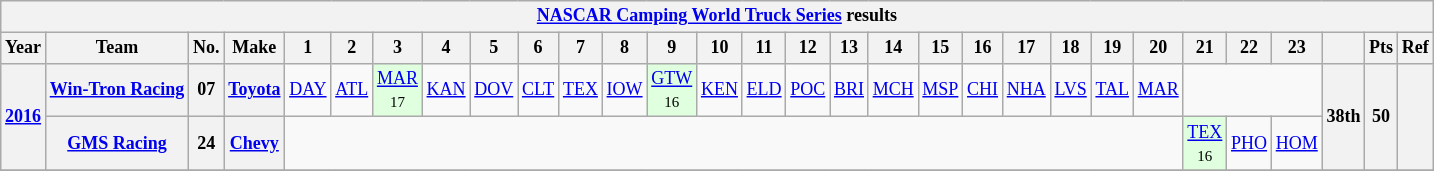<table class="wikitable" style="text-align:center; font-size:75%">
<tr>
<th colspan=45><a href='#'>NASCAR Camping World Truck Series</a> results</th>
</tr>
<tr>
<th>Year</th>
<th>Team</th>
<th>No.</th>
<th>Make</th>
<th>1</th>
<th>2</th>
<th>3</th>
<th>4</th>
<th>5</th>
<th>6</th>
<th>7</th>
<th>8</th>
<th>9</th>
<th>10</th>
<th>11</th>
<th>12</th>
<th>13</th>
<th>14</th>
<th>15</th>
<th>16</th>
<th>17</th>
<th>18</th>
<th>19</th>
<th>20</th>
<th>21</th>
<th>22</th>
<th>23</th>
<th></th>
<th>Pts</th>
<th>Ref</th>
</tr>
<tr>
<th rowspan=2><a href='#'>2016</a></th>
<th><a href='#'>Win-Tron Racing</a></th>
<th>07</th>
<th><a href='#'>Toyota</a></th>
<td><a href='#'>DAY</a></td>
<td><a href='#'>ATL</a></td>
<td style="background:#DFFFDF;"><a href='#'>MAR</a><br><small>17</small></td>
<td><a href='#'>KAN</a></td>
<td><a href='#'>DOV</a></td>
<td><a href='#'>CLT</a></td>
<td><a href='#'>TEX</a></td>
<td><a href='#'>IOW</a></td>
<td style="background:#DFFFDF;"><a href='#'>GTW</a><br><small>16</small></td>
<td><a href='#'>KEN</a></td>
<td><a href='#'>ELD</a></td>
<td><a href='#'>POC</a></td>
<td><a href='#'>BRI</a></td>
<td><a href='#'>MCH</a></td>
<td><a href='#'>MSP</a></td>
<td><a href='#'>CHI</a></td>
<td><a href='#'>NHA</a></td>
<td><a href='#'>LVS</a></td>
<td><a href='#'>TAL</a></td>
<td><a href='#'>MAR</a></td>
<td colspan=3></td>
<th rowspan=2>38th</th>
<th rowspan=2>50</th>
<th rowspan=2></th>
</tr>
<tr>
<th><a href='#'>GMS Racing</a></th>
<th>24</th>
<th><a href='#'>Chevy</a></th>
<td colspan=20></td>
<td style="background:#DFFFDF;"><a href='#'>TEX</a><br><small>16</small></td>
<td><a href='#'>PHO</a></td>
<td><a href='#'>HOM</a></td>
</tr>
<tr>
</tr>
</table>
